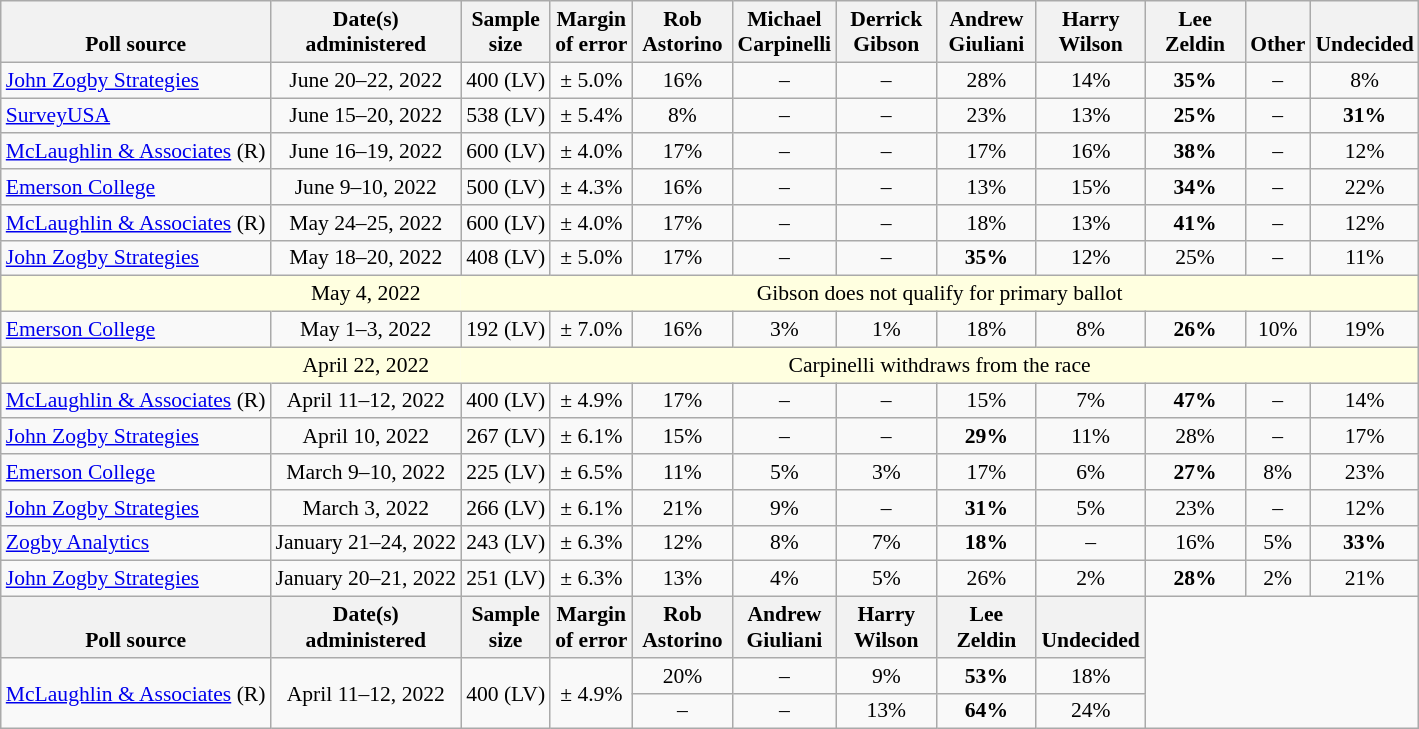<table class="wikitable" style="font-size:90%;text-align:center;">
<tr valign=bottom>
<th>Poll source</th>
<th>Date(s)<br>administered</th>
<th>Sample<br>size</th>
<th>Margin<br>of error</th>
<th style="width:60px;">Rob<br>Astorino</th>
<th style="width:60px;">Michael<br>Carpinelli</th>
<th style="width:60px;">Derrick<br>Gibson</th>
<th style="width:60px;">Andrew<br>Giuliani</th>
<th style="width:60px;">Harry<br>Wilson</th>
<th style="width:60px;">Lee<br>Zeldin</th>
<th>Other</th>
<th>Undecided</th>
</tr>
<tr>
<td style="text-align:left;"><a href='#'>John Zogby Strategies</a></td>
<td>June 20–22, 2022</td>
<td>400 (LV)</td>
<td>± 5.0%</td>
<td>16%</td>
<td>–</td>
<td>–</td>
<td>28%</td>
<td>14%</td>
<td><strong>35%</strong></td>
<td>–</td>
<td>8%</td>
</tr>
<tr>
<td style="text-align:left;"><a href='#'>SurveyUSA</a></td>
<td>June 15–20, 2022</td>
<td>538 (LV)</td>
<td>± 5.4%</td>
<td>8%</td>
<td>–</td>
<td>–</td>
<td>23%</td>
<td>13%</td>
<td><strong>25%</strong></td>
<td>–</td>
<td><strong>31%</strong></td>
</tr>
<tr>
<td style="text-align:left;"><a href='#'>McLaughlin & Associates</a> (R)</td>
<td>June 16–19, 2022</td>
<td>600 (LV)</td>
<td>± 4.0%</td>
<td>17%</td>
<td>–</td>
<td>–</td>
<td>17%</td>
<td>16%</td>
<td><strong>38%</strong></td>
<td>–</td>
<td>12%</td>
</tr>
<tr>
<td style="text-align:left;"><a href='#'>Emerson College</a></td>
<td>June 9–10, 2022</td>
<td>500 (LV)</td>
<td>± 4.3%</td>
<td>16%</td>
<td>–</td>
<td>–</td>
<td>13%</td>
<td>15%</td>
<td><strong>34%</strong></td>
<td>–</td>
<td>22%</td>
</tr>
<tr>
<td style="text-align:left;"><a href='#'>McLaughlin & Associates</a> (R)</td>
<td>May 24–25, 2022</td>
<td>600 (LV)</td>
<td>± 4.0%</td>
<td>17%</td>
<td>–</td>
<td>–</td>
<td>18%</td>
<td>13%</td>
<td><strong>41%</strong></td>
<td>–</td>
<td>12%</td>
</tr>
<tr>
<td style="text-align:left;"><a href='#'>John Zogby Strategies</a></td>
<td>May 18–20, 2022</td>
<td>408 (LV)</td>
<td>± 5.0%</td>
<td>17%</td>
<td>–</td>
<td>–</td>
<td><strong>35%</strong></td>
<td>12%</td>
<td>25%</td>
<td>–</td>
<td>11%</td>
</tr>
<tr style="background:lightyellow;">
<td style="border-right-style:hidden; background:lightyellow;"></td>
<td style="border-right-style:hidden; ">May 4, 2022</td>
<td colspan="16">Gibson does not qualify for primary ballot</td>
</tr>
<tr>
<td style="text-align:left;"><a href='#'>Emerson College</a></td>
<td>May 1–3, 2022</td>
<td>192 (LV)</td>
<td>± 7.0%</td>
<td>16%</td>
<td>3%</td>
<td>1%</td>
<td>18%</td>
<td>8%</td>
<td><strong>26%</strong></td>
<td>10%</td>
<td>19%</td>
</tr>
<tr style="background:lightyellow;">
<td style="border-right-style:hidden; background:lightyellow;"></td>
<td style="border-right-style:hidden; ">April 22, 2022</td>
<td colspan="16">Carpinelli withdraws from the race</td>
</tr>
<tr>
<td style="text-align:left;"><a href='#'>McLaughlin & Associates</a> (R)</td>
<td>April 11–12, 2022</td>
<td>400 (LV)</td>
<td>± 4.9%</td>
<td>17%</td>
<td>–</td>
<td>–</td>
<td>15%</td>
<td>7%</td>
<td><strong>47%</strong></td>
<td>–</td>
<td>14%</td>
</tr>
<tr>
<td style="text-align:left;"><a href='#'>John Zogby Strategies</a></td>
<td>April 10, 2022</td>
<td>267 (LV)</td>
<td>± 6.1%</td>
<td>15%</td>
<td>–</td>
<td>–</td>
<td><strong>29%</strong></td>
<td>11%</td>
<td>28%</td>
<td>–</td>
<td>17%</td>
</tr>
<tr>
<td style="text-align:left;"><a href='#'>Emerson College</a></td>
<td>March 9–10, 2022</td>
<td>225 (LV)</td>
<td>± 6.5%</td>
<td>11%</td>
<td>5%</td>
<td>3%</td>
<td>17%</td>
<td>6%</td>
<td><strong>27%</strong></td>
<td>8%</td>
<td>23%</td>
</tr>
<tr>
<td style="text-align:left;"><a href='#'>John Zogby Strategies</a></td>
<td>March 3, 2022</td>
<td>266 (LV)</td>
<td>± 6.1%</td>
<td>21%</td>
<td>9%</td>
<td>–</td>
<td><strong>31%</strong></td>
<td>5%</td>
<td>23%</td>
<td>–</td>
<td>12%</td>
</tr>
<tr>
<td style="text-align:left;"><a href='#'>Zogby Analytics</a></td>
<td>January 21–24, 2022</td>
<td>243 (LV)</td>
<td>± 6.3%</td>
<td>12%</td>
<td>8%</td>
<td>7%</td>
<td><strong>18%</strong></td>
<td>–</td>
<td>16%</td>
<td>5%</td>
<td><strong>33%</strong></td>
</tr>
<tr>
<td style="text-align:left;"><a href='#'>John Zogby Strategies</a></td>
<td>January 20–21, 2022</td>
<td>251 (LV)</td>
<td>± 6.3%</td>
<td>13%</td>
<td>4%</td>
<td>5%</td>
<td>26%</td>
<td>2%</td>
<td><strong>28%</strong></td>
<td>2%</td>
<td>21%</td>
</tr>
<tr valign=bottom>
<th>Poll source</th>
<th>Date(s)<br>administered</th>
<th>Sample<br>size</th>
<th>Margin<br>of error</th>
<th style="width:60px;">Rob<br>Astorino</th>
<th style="width:60px;">Andrew<br>Giuliani</th>
<th style="width:60px;">Harry<br>Wilson</th>
<th style="width:60px;">Lee<br>Zeldin</th>
<th>Undecided</th>
</tr>
<tr>
<td style="text-align:left;" rowspan="2"><a href='#'>McLaughlin & Associates</a> (R)</td>
<td rowspan="2">April 11–12, 2022</td>
<td rowspan="2">400 (LV)</td>
<td rowspan="2">± 4.9%</td>
<td>20%</td>
<td>–</td>
<td>9%</td>
<td><strong>53%</strong></td>
<td>18%</td>
</tr>
<tr>
<td>–</td>
<td>–</td>
<td>13%</td>
<td><strong>64%</strong></td>
<td>24%</td>
</tr>
</table>
